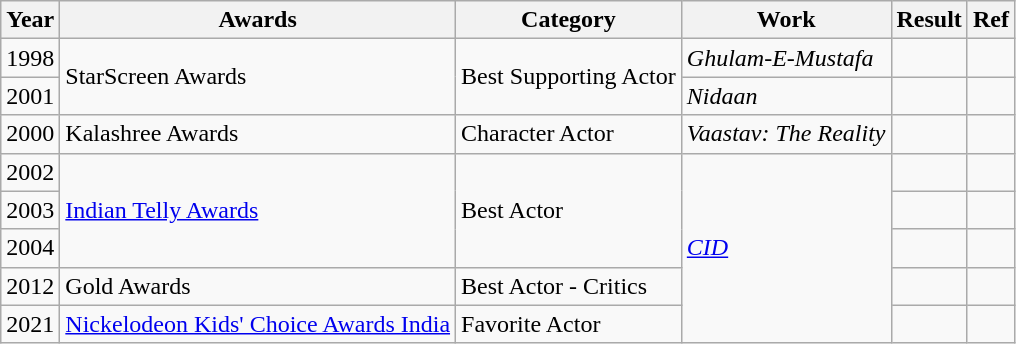<table class="wikitable plainrowheaders">
<tr>
<th>Year</th>
<th>Awards</th>
<th>Category</th>
<th>Work</th>
<th>Result</th>
<th>Ref</th>
</tr>
<tr>
<td>1998</td>
<td rowspan="2">StarScreen Awards</td>
<td rowspan="2">Best Supporting Actor</td>
<td><em>Ghulam-E-Mustafa</em></td>
<td></td>
<td></td>
</tr>
<tr>
<td>2001</td>
<td><em>Nidaan</em></td>
<td></td>
<td></td>
</tr>
<tr>
<td>2000</td>
<td>Kalashree Awards</td>
<td>Character Actor</td>
<td><em>Vaastav: The Reality</em></td>
<td></td>
<td></td>
</tr>
<tr>
<td>2002</td>
<td rowspan="3"><a href='#'>Indian Telly Awards</a></td>
<td rowspan="3">Best Actor</td>
<td rowspan="5"><em><a href='#'>CID</a></em></td>
<td></td>
<td></td>
</tr>
<tr>
<td>2003</td>
<td></td>
<td></td>
</tr>
<tr>
<td>2004</td>
<td></td>
<td></td>
</tr>
<tr>
<td>2012</td>
<td>Gold Awards</td>
<td>Best Actor - Critics</td>
<td></td>
<td></td>
</tr>
<tr>
<td>2021</td>
<td><a href='#'>Nickelodeon Kids' Choice Awards India</a></td>
<td>Favorite Actor</td>
<td></td>
<td></td>
</tr>
</table>
